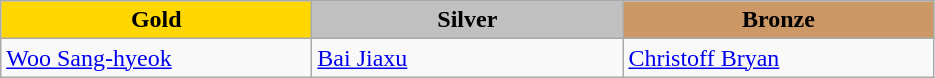<table class="wikitable" style="text-align:left">
<tr align="center">
<td width=200 bgcolor=gold><strong>Gold</strong></td>
<td width=200 bgcolor=silver><strong>Silver</strong></td>
<td width=200 bgcolor=CC9966><strong>Bronze</strong></td>
</tr>
<tr>
<td><a href='#'>Woo Sang-hyeok</a><br></td>
<td><a href='#'>Bai Jiaxu</a><br></td>
<td><a href='#'>Christoff Bryan</a><br></td>
</tr>
</table>
